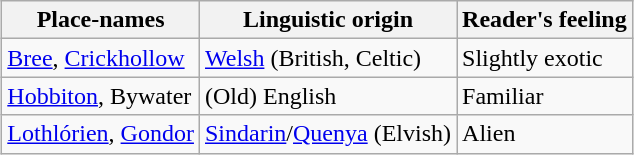<table class="wikitable" style="margin: 1em auto;">
<tr>
<th>Place-names</th>
<th>Linguistic origin</th>
<th>Reader's feeling</th>
</tr>
<tr>
<td><a href='#'>Bree</a>, <a href='#'>Crickhollow</a></td>
<td><a href='#'>Welsh</a> (British, Celtic)</td>
<td>Slightly exotic</td>
</tr>
<tr>
<td><a href='#'>Hobbiton</a>, Bywater</td>
<td>(Old) English</td>
<td>Familiar</td>
</tr>
<tr>
<td><a href='#'>Lothlórien</a>, <a href='#'>Gondor</a></td>
<td><a href='#'>Sindarin</a>/<a href='#'>Quenya</a> (Elvish)</td>
<td>Alien</td>
</tr>
</table>
